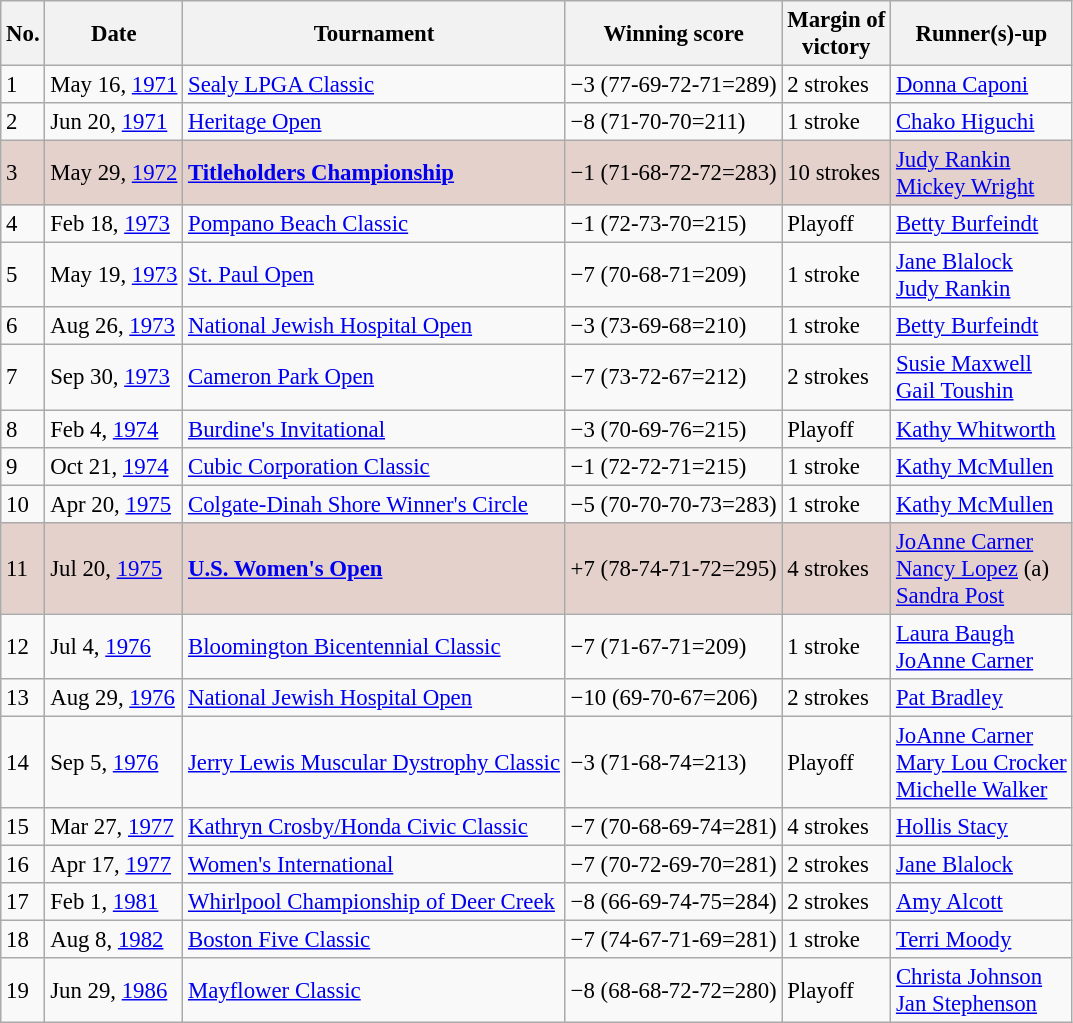<table class="wikitable" style="font-size:95%;">
<tr>
<th>No.</th>
<th>Date</th>
<th>Tournament</th>
<th>Winning score</th>
<th>Margin of<br>victory</th>
<th>Runner(s)-up</th>
</tr>
<tr>
<td>1</td>
<td>May 16, <a href='#'>1971</a></td>
<td><a href='#'>Sealy LPGA Classic</a></td>
<td>−3 (77-69-72-71=289)</td>
<td>2 strokes</td>
<td> <a href='#'>Donna Caponi</a></td>
</tr>
<tr>
<td>2</td>
<td>Jun 20, <a href='#'>1971</a></td>
<td><a href='#'>Heritage Open</a></td>
<td>−8 (71-70-70=211)</td>
<td>1 stroke</td>
<td> <a href='#'>Chako Higuchi</a></td>
</tr>
<tr style="background:#e5d1cb;">
<td>3</td>
<td>May 29, <a href='#'>1972</a></td>
<td><strong><a href='#'>Titleholders Championship</a></strong></td>
<td>−1 (71-68-72-72=283)</td>
<td>10 strokes</td>
<td> <a href='#'>Judy Rankin</a><br> <a href='#'>Mickey Wright</a></td>
</tr>
<tr>
<td>4</td>
<td>Feb 18, <a href='#'>1973</a></td>
<td><a href='#'>Pompano Beach Classic</a></td>
<td>−1 (72-73-70=215)</td>
<td>Playoff</td>
<td> <a href='#'>Betty Burfeindt</a></td>
</tr>
<tr>
<td>5</td>
<td>May 19, <a href='#'>1973</a></td>
<td><a href='#'>St. Paul Open</a></td>
<td>−7 (70-68-71=209)</td>
<td>1 stroke</td>
<td> <a href='#'>Jane Blalock</a><br> <a href='#'>Judy Rankin</a></td>
</tr>
<tr>
<td>6</td>
<td>Aug 26, <a href='#'>1973</a></td>
<td><a href='#'>National Jewish Hospital Open</a></td>
<td>−3 (73-69-68=210)</td>
<td>1 stroke</td>
<td> <a href='#'>Betty Burfeindt</a></td>
</tr>
<tr>
<td>7</td>
<td>Sep 30, <a href='#'>1973</a></td>
<td><a href='#'>Cameron Park Open</a></td>
<td>−7 (73-72-67=212)</td>
<td>2 strokes</td>
<td> <a href='#'>Susie Maxwell</a><br> <a href='#'>Gail Toushin</a></td>
</tr>
<tr>
<td>8</td>
<td>Feb 4, <a href='#'>1974</a></td>
<td><a href='#'>Burdine's Invitational</a></td>
<td>−3 (70-69-76=215)</td>
<td>Playoff</td>
<td> <a href='#'>Kathy Whitworth</a></td>
</tr>
<tr>
<td>9</td>
<td>Oct 21, <a href='#'>1974</a></td>
<td><a href='#'>Cubic Corporation Classic</a></td>
<td>−1 (72-72-71=215)</td>
<td>1 stroke</td>
<td> <a href='#'>Kathy McMullen</a></td>
</tr>
<tr>
<td>10</td>
<td>Apr 20, <a href='#'>1975</a></td>
<td><a href='#'>Colgate-Dinah Shore Winner's Circle</a></td>
<td>−5 (70-70-70-73=283)</td>
<td>1 stroke</td>
<td> <a href='#'>Kathy McMullen</a></td>
</tr>
<tr style="background:#e5d1cb;">
<td>11</td>
<td>Jul 20, <a href='#'>1975</a></td>
<td><strong><a href='#'>U.S. Women's Open</a></strong></td>
<td>+7 (78-74-71-72=295)</td>
<td>4 strokes</td>
<td> <a href='#'>JoAnne Carner</a><br> <a href='#'>Nancy Lopez</a> (a)<br> <a href='#'>Sandra Post</a></td>
</tr>
<tr>
<td>12</td>
<td>Jul 4, <a href='#'>1976</a></td>
<td><a href='#'>Bloomington Bicentennial Classic</a></td>
<td>−7 (71-67-71=209)</td>
<td>1 stroke</td>
<td> <a href='#'>Laura Baugh</a><br>  <a href='#'>JoAnne Carner</a></td>
</tr>
<tr>
<td>13</td>
<td>Aug 29, <a href='#'>1976</a></td>
<td><a href='#'>National Jewish Hospital Open</a></td>
<td>−10 (69-70-67=206)</td>
<td>2 strokes</td>
<td> <a href='#'>Pat Bradley</a></td>
</tr>
<tr>
<td>14</td>
<td>Sep 5, <a href='#'>1976</a></td>
<td><a href='#'>Jerry Lewis Muscular Dystrophy Classic</a></td>
<td>−3 (71-68-74=213)</td>
<td>Playoff</td>
<td> <a href='#'>JoAnne Carner</a><br> <a href='#'>Mary Lou Crocker</a><br> <a href='#'>Michelle Walker</a></td>
</tr>
<tr>
<td>15</td>
<td>Mar 27, <a href='#'>1977</a></td>
<td><a href='#'>Kathryn Crosby/Honda Civic Classic</a></td>
<td>−7 (70-68-69-74=281)</td>
<td>4 strokes</td>
<td> <a href='#'>Hollis Stacy</a></td>
</tr>
<tr>
<td>16</td>
<td>Apr 17, <a href='#'>1977</a></td>
<td><a href='#'>Women's International</a></td>
<td>−7 (70-72-69-70=281)</td>
<td>2 strokes</td>
<td> <a href='#'>Jane Blalock</a></td>
</tr>
<tr>
<td>17</td>
<td>Feb 1, <a href='#'>1981</a></td>
<td><a href='#'>Whirlpool Championship of Deer Creek</a></td>
<td>−8 (66-69-74-75=284)</td>
<td>2 strokes</td>
<td> <a href='#'>Amy Alcott</a></td>
</tr>
<tr>
<td>18</td>
<td>Aug 8, <a href='#'>1982</a></td>
<td><a href='#'>Boston Five Classic</a></td>
<td>−7 (74-67-71-69=281)</td>
<td>1 stroke</td>
<td> <a href='#'>Terri Moody</a></td>
</tr>
<tr>
<td>19</td>
<td>Jun 29, <a href='#'>1986</a></td>
<td><a href='#'>Mayflower Classic</a></td>
<td>−8 (68-68-72-72=280)</td>
<td>Playoff</td>
<td> <a href='#'>Christa Johnson</a><br> <a href='#'>Jan Stephenson</a></td>
</tr>
</table>
